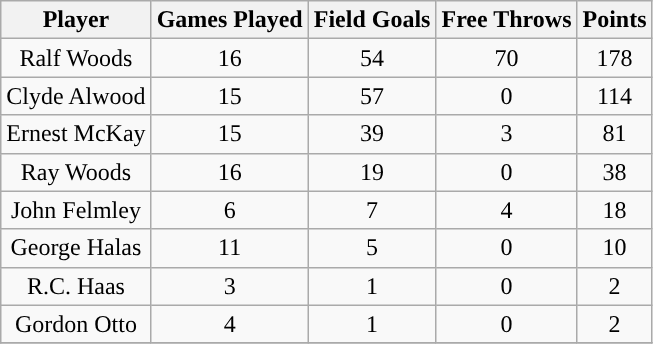<table class="wikitable sortable">
<tr>
<th>Player</th>
<th>Games Played</th>
<th>Field Goals</th>
<th>Free Throws</th>
<th>Points</th>
</tr>
<tr align="center" bgcolor="">
<td>Ralf Woods</td>
<td>16</td>
<td>54</td>
<td>70</td>
<td>178</td>
</tr>
<tr align="center" bgcolor="">
<td>Clyde Alwood</td>
<td>15</td>
<td>57</td>
<td>0</td>
<td>114</td>
</tr>
<tr align="center" bgcolor="">
<td>Ernest McKay</td>
<td>15</td>
<td>39</td>
<td>3</td>
<td>81</td>
</tr>
<tr align="center" bgcolor="">
<td>Ray Woods</td>
<td>16</td>
<td>19</td>
<td>0</td>
<td>38</td>
</tr>
<tr align="center" bgcolor="">
<td>John Felmley</td>
<td>6</td>
<td>7</td>
<td>4</td>
<td>18</td>
</tr>
<tr align="center" bgcolor="">
<td>George Halas</td>
<td>11</td>
<td>5</td>
<td>0</td>
<td>10</td>
</tr>
<tr align="center" bgcolor="">
<td>R.C. Haas</td>
<td>3</td>
<td>1</td>
<td>0</td>
<td>2</td>
</tr>
<tr align="center" bgcolor="">
<td>Gordon Otto</td>
<td>4</td>
<td>1</td>
<td>0</td>
<td>2</td>
</tr>
<tr align="center" bgcolor="">
</tr>
</table>
